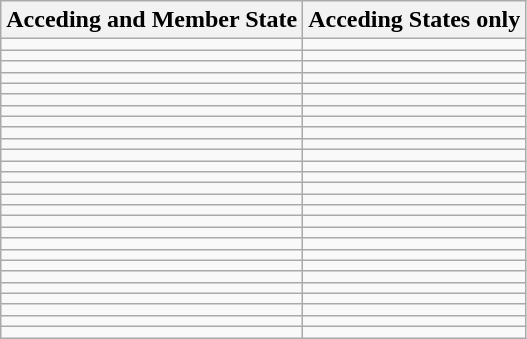<table class="wikitable">
<tr>
<th>Acceding and Member State</th>
<th>Acceding States only</th>
</tr>
<tr>
<td></td>
<td></td>
</tr>
<tr>
<td></td>
<td></td>
</tr>
<tr>
<td></td>
<td></td>
</tr>
<tr>
<td></td>
<td></td>
</tr>
<tr>
<td></td>
<td></td>
</tr>
<tr>
<td></td>
<td></td>
</tr>
<tr>
<td></td>
<td></td>
</tr>
<tr>
<td></td>
<td></td>
</tr>
<tr>
<td></td>
<td></td>
</tr>
<tr>
<td></td>
<td></td>
</tr>
<tr>
<td></td>
<td></td>
</tr>
<tr>
<td></td>
<td></td>
</tr>
<tr>
<td></td>
<td></td>
</tr>
<tr>
<td></td>
<td></td>
</tr>
<tr>
<td></td>
<td></td>
</tr>
<tr>
<td></td>
<td></td>
</tr>
<tr>
<td></td>
<td></td>
</tr>
<tr>
<td></td>
<td></td>
</tr>
<tr>
<td></td>
<td></td>
</tr>
<tr>
<td></td>
<td></td>
</tr>
<tr>
<td></td>
<td></td>
</tr>
<tr>
<td></td>
<td></td>
</tr>
<tr>
<td></td>
<td></td>
</tr>
<tr>
<td></td>
<td></td>
</tr>
<tr>
<td></td>
<td></td>
</tr>
<tr>
<td></td>
<td></td>
</tr>
<tr>
<td></td>
<td></td>
</tr>
</table>
